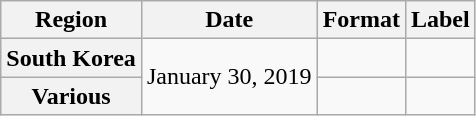<table class="wikitable plainrowheaders">
<tr>
<th scope="col">Region</th>
<th scope="col">Date</th>
<th scope="col">Format</th>
<th scope="col">Label</th>
</tr>
<tr>
<th scope="row">South Korea</th>
<td rowspan="2">January 30, 2019</td>
<td></td>
<td></td>
</tr>
<tr>
<th scope="row">Various </th>
<td></td>
<td></td>
</tr>
</table>
